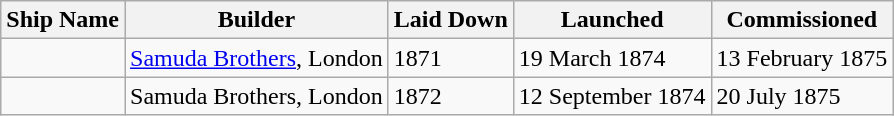<table class="sortable wikitable">
<tr>
<th>Ship Name</th>
<th>Builder</th>
<th>Laid Down</th>
<th>Launched</th>
<th>Commissioned</th>
</tr>
<tr>
<td></td>
<td><a href='#'>Samuda Brothers</a>, London</td>
<td>1871</td>
<td>19 March 1874</td>
<td>13 February 1875</td>
</tr>
<tr>
<td></td>
<td>Samuda Brothers, London</td>
<td>1872</td>
<td>12 September 1874</td>
<td>20 July 1875</td>
</tr>
</table>
